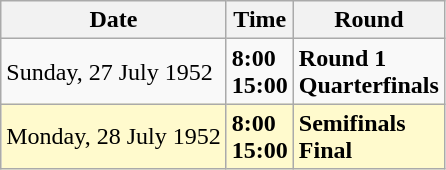<table class="wikitable">
<tr>
<th>Date</th>
<th>Time</th>
<th>Round</th>
</tr>
<tr>
<td>Sunday, 27 July 1952</td>
<td><strong>8:00</strong><br><strong>15:00</strong></td>
<td><strong>Round 1</strong><br><strong>Quarterfinals</strong></td>
</tr>
<tr style=background:lemonchiffon>
<td>Monday, 28 July 1952</td>
<td><strong>8:00</strong><br><strong>15:00</strong></td>
<td><strong>Semifinals</strong><br><strong>Final</strong></td>
</tr>
</table>
